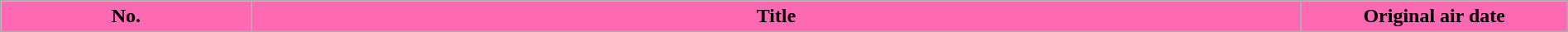<table class="wikitable plainrowheaders" width="100%">
<tr>
<th style="background:#ff69b4" width=16%>No.</th>
<th style="background:#ff69b4">Title</th>
<th style="background:#ff69b4" width=17%>Original air date</th>
</tr>
<tr>
</tr>
</table>
